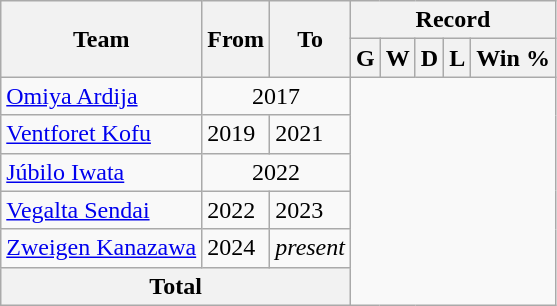<table class="wikitable" style="text-align: center">
<tr>
<th rowspan="2">Team</th>
<th rowspan="2">From</th>
<th rowspan="2">To</th>
<th colspan="5">Record</th>
</tr>
<tr>
<th>G</th>
<th>W</th>
<th>D</th>
<th>L</th>
<th>Win %</th>
</tr>
<tr>
<td align="left"><a href='#'>Omiya Ardija</a></td>
<td colspan="2" align="center">2017<br></td>
</tr>
<tr>
<td align="left"><a href='#'>Ventforet Kofu</a></td>
<td align="left">2019</td>
<td align="left">2021<br></td>
</tr>
<tr>
<td align="left"><a href='#'>Júbilo Iwata</a></td>
<td colspan="2" align="center">2022<br></td>
</tr>
<tr>
<td align="left"><a href='#'>Vegalta Sendai</a></td>
<td align="left">2022</td>
<td align="left">2023<br></td>
</tr>
<tr>
<td align="left"><a href='#'>Zweigen Kanazawa</a></td>
<td align="left">2024</td>
<td align="left"><em>present</em><br></td>
</tr>
<tr>
<th colspan="3">Total<br></th>
</tr>
</table>
